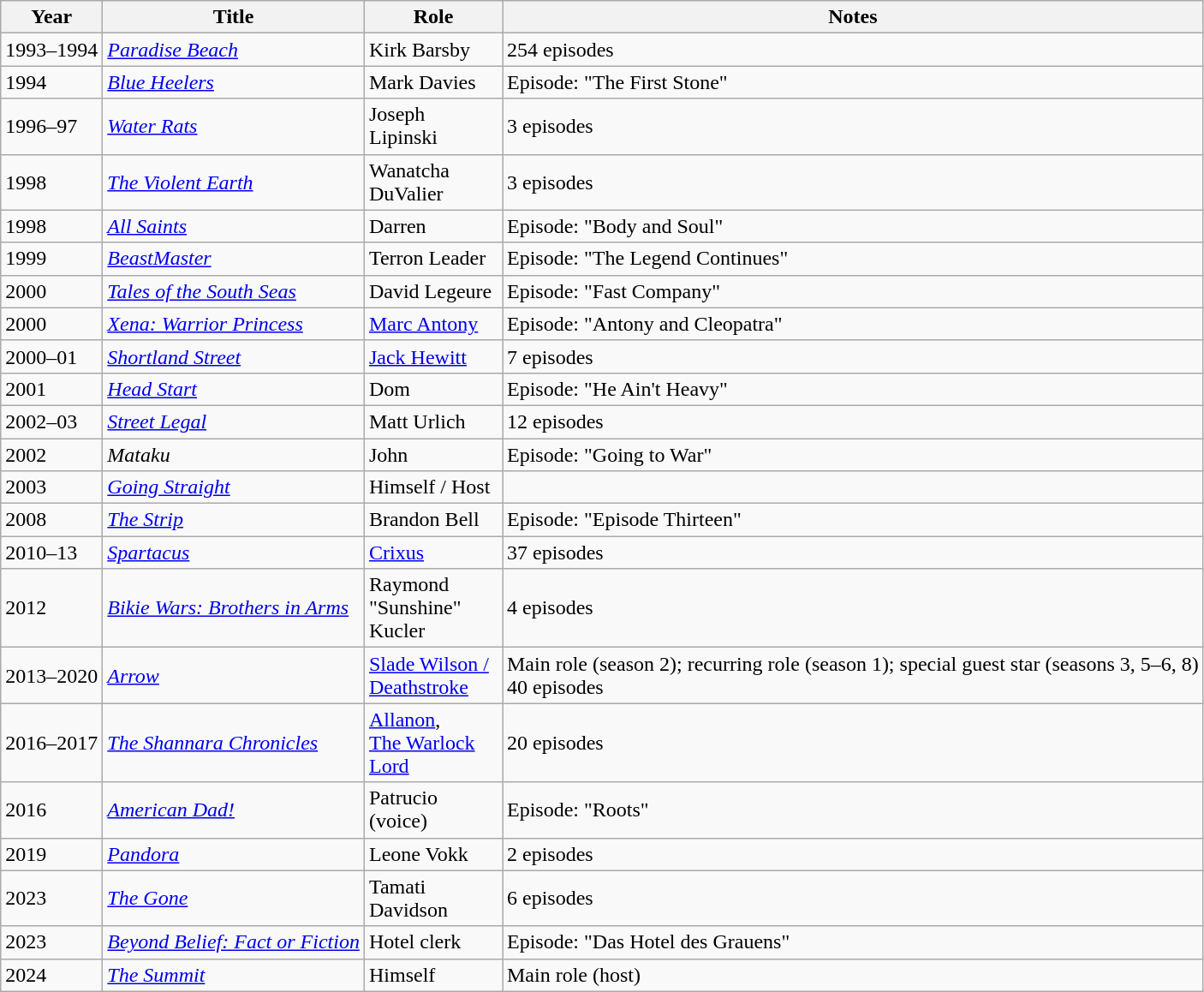<table class="wikitable sortable">
<tr>
<th scope="col">Year</th>
<th scope="col">Title</th>
<th scope="col" width=100>Role</th>
<th scope="col" class="unsortable">Notes</th>
</tr>
<tr>
<td>1993–1994</td>
<td><em><a href='#'>Paradise Beach</a></em></td>
<td>Kirk Barsby</td>
<td>254 episodes</td>
</tr>
<tr>
<td>1994</td>
<td><em><a href='#'>Blue Heelers</a></em></td>
<td>Mark Davies</td>
<td>Episode: "The First Stone"</td>
</tr>
<tr>
<td>1996–97</td>
<td><em><a href='#'>Water Rats</a></em></td>
<td>Joseph Lipinski</td>
<td>3 episodes</td>
</tr>
<tr>
<td>1998</td>
<td><em><a href='#'>The Violent Earth</a></em></td>
<td>Wanatcha DuValier</td>
<td>3 episodes</td>
</tr>
<tr>
<td>1998</td>
<td><em><a href='#'>All Saints</a></em></td>
<td>Darren</td>
<td>Episode: "Body and Soul"</td>
</tr>
<tr>
<td>1999</td>
<td><em><a href='#'>BeastMaster</a></em></td>
<td>Terron Leader</td>
<td>Episode: "The Legend Continues"</td>
</tr>
<tr>
<td>2000</td>
<td><em><a href='#'>Tales of the South Seas</a></em></td>
<td>David Legeure</td>
<td>Episode: "Fast Company"</td>
</tr>
<tr>
<td>2000</td>
<td><em><a href='#'>Xena: Warrior Princess</a></em></td>
<td><a href='#'>Marc Antony</a></td>
<td>Episode: "Antony and Cleopatra"</td>
</tr>
<tr>
<td>2000–01</td>
<td><em><a href='#'>Shortland Street</a></em></td>
<td><a href='#'>Jack Hewitt</a></td>
<td>7 episodes</td>
</tr>
<tr>
<td>2001</td>
<td><em><a href='#'>Head Start</a></em></td>
<td>Dom</td>
<td>Episode: "He Ain't Heavy"</td>
</tr>
<tr>
<td>2002–03</td>
<td><em><a href='#'>Street Legal</a></em></td>
<td>Matt Urlich</td>
<td>12 episodes</td>
</tr>
<tr>
<td>2002</td>
<td><em>Mataku</em></td>
<td>John</td>
<td>Episode:  "Going to War"</td>
</tr>
<tr>
<td>2003</td>
<td><em><a href='#'>Going Straight</a></em></td>
<td>Himself / Host</td>
<td></td>
</tr>
<tr>
<td>2008</td>
<td><em><a href='#'>The Strip</a></em></td>
<td>Brandon Bell</td>
<td>Episode: "Episode Thirteen"</td>
</tr>
<tr>
<td>2010–13</td>
<td><em><a href='#'>Spartacus</a></em></td>
<td><a href='#'>Crixus</a></td>
<td>37 episodes</td>
</tr>
<tr>
<td>2012</td>
<td><em><a href='#'>Bikie Wars: Brothers in Arms</a></em></td>
<td>Raymond "Sunshine" Kucler</td>
<td>4 episodes</td>
</tr>
<tr>
<td>2013–2020</td>
<td><em><a href='#'>Arrow</a></em></td>
<td><a href='#'>Slade Wilson / Deathstroke</a></td>
<td>Main role (season 2); recurring role (season 1); special guest star (seasons 3, 5–6, 8)<br>40 episodes</td>
</tr>
<tr>
<td>2016–2017</td>
<td><em><a href='#'>The Shannara Chronicles</a></em></td>
<td><a href='#'>Allanon</a>,<br><a href='#'>The Warlock Lord</a></td>
<td>20 episodes</td>
</tr>
<tr>
<td>2016</td>
<td><em><a href='#'>American Dad!</a></em></td>
<td>Patrucio<br>(voice)</td>
<td>Episode: "Roots"</td>
</tr>
<tr>
<td>2019</td>
<td><em><a href='#'>Pandora</a></em></td>
<td>Leone Vokk</td>
<td>2 episodes</td>
</tr>
<tr>
<td>2023</td>
<td><em><a href='#'>The Gone</a></em></td>
<td>Tamati Davidson</td>
<td>6 episodes</td>
</tr>
<tr>
<td>2023</td>
<td><em><a href='#'>Beyond Belief: Fact or Fiction</a></em></td>
<td>Hotel clerk</td>
<td>Episode: "Das Hotel des Grauens"</td>
</tr>
<tr>
<td>2024</td>
<td><em><a href='#'>The Summit</a></em></td>
<td>Himself</td>
<td>Main role (host)</td>
</tr>
</table>
